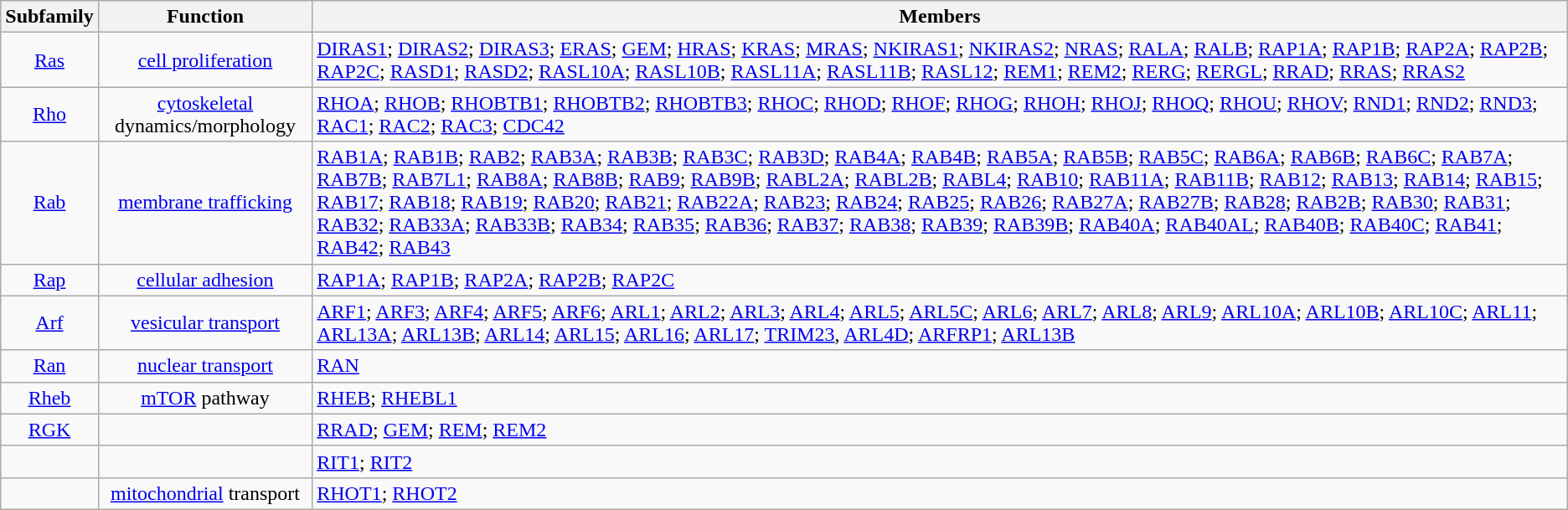<table class="wikitable" style="text-align:center">
<tr>
<th>Subfamily</th>
<th>Function</th>
<th>Members</th>
</tr>
<tr>
<td><a href='#'>Ras</a></td>
<td><a href='#'>cell proliferation</a></td>
<td align=left><a href='#'>DIRAS1</a>; <a href='#'>DIRAS2</a>; <a href='#'>DIRAS3</a>; <a href='#'>ERAS</a>; <a href='#'>GEM</a>; <a href='#'>HRAS</a>; <a href='#'>KRAS</a>; <a href='#'>MRAS</a>; <a href='#'>NKIRAS1</a>; <a href='#'>NKIRAS2</a>; <a href='#'>NRAS</a>; <a href='#'>RALA</a>; <a href='#'>RALB</a>; <a href='#'>RAP1A</a>; <a href='#'>RAP1B</a>; <a href='#'>RAP2A</a>; <a href='#'>RAP2B</a>; <a href='#'>RAP2C</a>; <a href='#'>RASD1</a>; <a href='#'>RASD2</a>; <a href='#'>RASL10A</a>; <a href='#'>RASL10B</a>; <a href='#'>RASL11A</a>; <a href='#'>RASL11B</a>; <a href='#'>RASL12</a>; <a href='#'>REM1</a>; <a href='#'>REM2</a>; <a href='#'>RERG</a>; <a href='#'>RERGL</a>; <a href='#'>RRAD</a>; <a href='#'>RRAS</a>; <a href='#'>RRAS2</a></td>
</tr>
<tr>
<td><a href='#'>Rho</a></td>
<td><a href='#'>cytoskeletal</a> dynamics/morphology</td>
<td align=left><a href='#'>RHOA</a>; <a href='#'>RHOB</a>; <a href='#'>RHOBTB1</a>; <a href='#'>RHOBTB2</a>; <a href='#'>RHOBTB3</a>; <a href='#'>RHOC</a>; <a href='#'>RHOD</a>; <a href='#'>RHOF</a>; <a href='#'>RHOG</a>; <a href='#'>RHOH</a>; <a href='#'>RHOJ</a>; <a href='#'>RHOQ</a>; <a href='#'>RHOU</a>; <a href='#'>RHOV</a>; <a href='#'>RND1</a>; <a href='#'>RND2</a>; <a href='#'>RND3</a>; <a href='#'>RAC1</a>; <a href='#'>RAC2</a>; <a href='#'>RAC3</a>; <a href='#'>CDC42</a></td>
</tr>
<tr>
<td><a href='#'>Rab</a></td>
<td><a href='#'>membrane trafficking</a></td>
<td align=left><a href='#'>RAB1A</a>; <a href='#'>RAB1B</a>; <a href='#'>RAB2</a>; <a href='#'>RAB3A</a>; <a href='#'>RAB3B</a>; <a href='#'>RAB3C</a>; <a href='#'>RAB3D</a>; <a href='#'>RAB4A</a>; <a href='#'>RAB4B</a>; <a href='#'>RAB5A</a>; <a href='#'>RAB5B</a>; <a href='#'>RAB5C</a>; <a href='#'>RAB6A</a>; <a href='#'>RAB6B</a>; <a href='#'>RAB6C</a>; <a href='#'>RAB7A</a>; <a href='#'>RAB7B</a>; <a href='#'>RAB7L1</a>; <a href='#'>RAB8A</a>; <a href='#'>RAB8B</a>; <a href='#'>RAB9</a>; <a href='#'>RAB9B</a>; <a href='#'>RABL2A</a>; <a href='#'>RABL2B</a>; <a href='#'>RABL4</a>; <a href='#'>RAB10</a>; <a href='#'>RAB11A</a>; <a href='#'>RAB11B</a>; <a href='#'>RAB12</a>; <a href='#'>RAB13</a>; <a href='#'>RAB14</a>; <a href='#'>RAB15</a>; <a href='#'>RAB17</a>; <a href='#'>RAB18</a>; <a href='#'>RAB19</a>; <a href='#'>RAB20</a>; <a href='#'>RAB21</a>; <a href='#'>RAB22A</a>; <a href='#'>RAB23</a>; <a href='#'>RAB24</a>; <a href='#'>RAB25</a>; <a href='#'>RAB26</a>; <a href='#'>RAB27A</a>; <a href='#'>RAB27B</a>; <a href='#'>RAB28</a>; <a href='#'>RAB2B</a>; <a href='#'>RAB30</a>; <a href='#'>RAB31</a>; <a href='#'>RAB32</a>; <a href='#'>RAB33A</a>; <a href='#'>RAB33B</a>; <a href='#'>RAB34</a>; <a href='#'>RAB35</a>; <a href='#'>RAB36</a>; <a href='#'>RAB37</a>; <a href='#'>RAB38</a>; <a href='#'>RAB39</a>; <a href='#'>RAB39B</a>; <a href='#'>RAB40A</a>; <a href='#'>RAB40AL</a>; <a href='#'>RAB40B</a>; <a href='#'>RAB40C</a>; <a href='#'>RAB41</a>; <a href='#'>RAB42</a>; <a href='#'>RAB43</a></td>
</tr>
<tr>
<td><a href='#'>Rap</a></td>
<td><a href='#'>cellular adhesion</a></td>
<td align=left><a href='#'>RAP1A</a>; <a href='#'>RAP1B</a>; <a href='#'>RAP2A</a>; <a href='#'>RAP2B</a>; <a href='#'>RAP2C</a></td>
</tr>
<tr>
<td><a href='#'>Arf</a></td>
<td><a href='#'>vesicular transport</a></td>
<td align=left><a href='#'>ARF1</a>; <a href='#'>ARF3</a>; <a href='#'>ARF4</a>; <a href='#'>ARF5</a>; <a href='#'>ARF6</a>; <a href='#'>ARL1</a>; <a href='#'>ARL2</a>; <a href='#'>ARL3</a>; <a href='#'>ARL4</a>; <a href='#'>ARL5</a>; <a href='#'>ARL5C</a>; <a href='#'>ARL6</a>; <a href='#'>ARL7</a>; <a href='#'>ARL8</a>; <a href='#'>ARL9</a>; <a href='#'>ARL10A</a>; <a href='#'>ARL10B</a>; <a href='#'>ARL10C</a>; <a href='#'>ARL11</a>; <a href='#'>ARL13A</a>; <a href='#'>ARL13B</a>; <a href='#'>ARL14</a>; <a href='#'>ARL15</a>; <a href='#'>ARL16</a>; <a href='#'>ARL17</a>; <a href='#'>TRIM23</a>, <a href='#'>ARL4D</a>; <a href='#'>ARFRP1</a>; <a href='#'>ARL13B</a></td>
</tr>
<tr>
<td><a href='#'>Ran</a></td>
<td><a href='#'>nuclear transport</a></td>
<td align=left><a href='#'>RAN</a></td>
</tr>
<tr>
<td><a href='#'>Rheb</a></td>
<td><a href='#'>mTOR</a> pathway</td>
<td align=left><a href='#'>RHEB</a>; <a href='#'>RHEBL1</a></td>
</tr>
<tr>
<td><a href='#'>RGK</a></td>
<td></td>
<td align=left><a href='#'>RRAD</a>; <a href='#'>GEM</a>; <a href='#'>REM</a>; <a href='#'>REM2</a></td>
</tr>
<tr>
<td><em></em></td>
<td align=left></td>
<td align=left><a href='#'>RIT1</a>; <a href='#'>RIT2</a></td>
</tr>
<tr>
<td><em></em></td>
<td><a href='#'>mitochondrial</a> transport</td>
<td align=left><a href='#'>RHOT1</a>; <a href='#'>RHOT2</a></td>
</tr>
</table>
